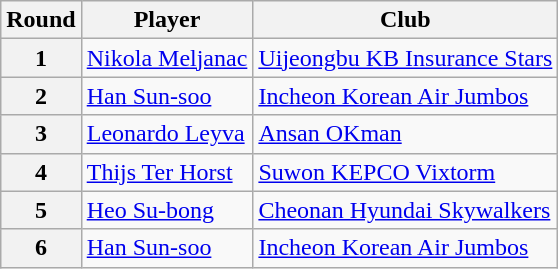<table class=wikitable>
<tr>
<th>Round</th>
<th>Player</th>
<th>Club</th>
</tr>
<tr>
<th>1</th>
<td> <a href='#'>Nikola Meljanac</a></td>
<td><a href='#'>Uijeongbu KB Insurance Stars</a></td>
</tr>
<tr>
<th>2</th>
<td> <a href='#'>Han Sun-soo</a></td>
<td><a href='#'>Incheon Korean Air Jumbos</a></td>
</tr>
<tr>
<th>3</th>
<td> <a href='#'>Leonardo Leyva</a></td>
<td><a href='#'>Ansan OKman</a></td>
</tr>
<tr>
<th>4</th>
<td> <a href='#'>Thijs Ter Horst</a></td>
<td><a href='#'>Suwon KEPCO Vixtorm</a></td>
</tr>
<tr>
<th>5</th>
<td> <a href='#'>Heo Su-bong</a></td>
<td><a href='#'>Cheonan Hyundai Skywalkers</a></td>
</tr>
<tr>
<th>6</th>
<td> <a href='#'>Han Sun-soo</a></td>
<td><a href='#'>Incheon Korean Air Jumbos</a></td>
</tr>
</table>
